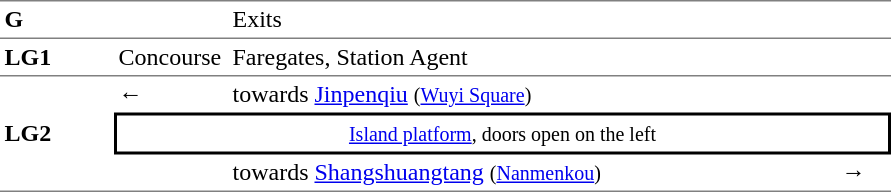<table table border=0 cellspacing=0 cellpadding=3>
<tr>
<td style="border-bottom:solid 1px gray; border-top:solid 1px gray;" valign=top><strong>G</strong></td>
<td style="border-bottom:solid 1px gray; border-top:solid 1px gray;" valign=top></td>
<td style="border-bottom:solid 1px gray; border-top:solid 1px gray;" valign=top>Exits</td>
<td style="border-bottom:solid 1px gray; border-top:solid 1px gray;" valign=top></td>
</tr>
<tr>
<td style="border-bottom:solid 1px gray;" width=70><strong>LG1</strong></td>
<td style="border-bottom:solid 1px gray;" width=70>Concourse</td>
<td style="border-bottom:solid 1px gray;" width=400>Faregates, Station Agent</td>
<td style="border-bottom:solid 1px gray;" width=30></td>
</tr>
<tr>
<td style="border-bottom:solid 1px gray;" rowspan=3><strong>LG2</strong></td>
<td>←</td>
<td> towards <a href='#'>Jinpenqiu</a> <small>(<a href='#'>Wuyi Square</a>)</small></td>
<td></td>
</tr>
<tr>
<td style="border-right:solid 2px black;border-left:solid 2px black;border-top:solid 2px black;border-bottom:solid 2px black;text-align:center;" colspan=3><small><a href='#'>Island platform</a>, doors open on the left</small></td>
</tr>
<tr>
<td style="border-bottom:solid 1px gray;"></td>
<td style="border-bottom:solid 1px gray;"> towards <a href='#'>Shangshuangtang</a> <small>(<a href='#'>Nanmenkou</a>)</small></td>
<td style="border-bottom:solid 1px gray;">→</td>
</tr>
<tr>
</tr>
</table>
